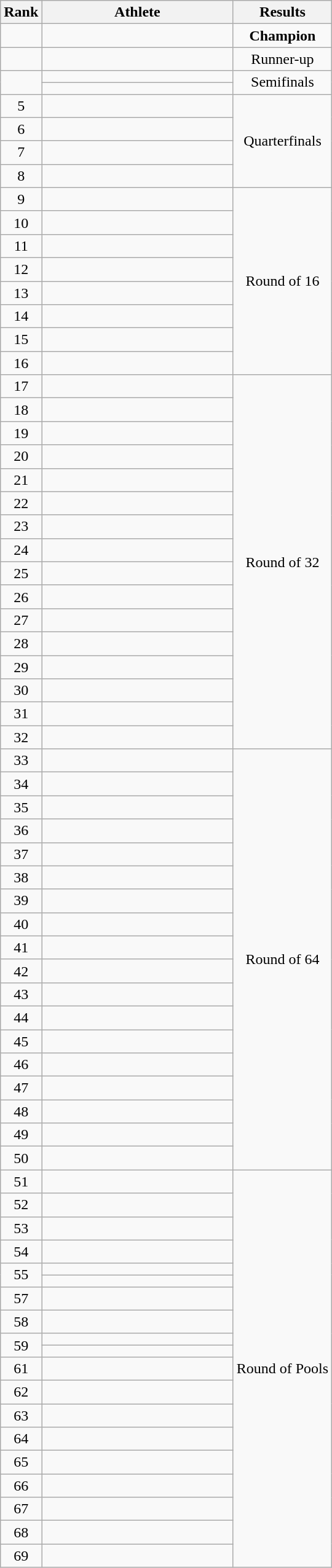<table class="wikitable" style="text-align:center">
<tr>
<th width="25">Rank</th>
<th width="200">Athlete</th>
<th width="100">Results</th>
</tr>
<tr>
<td></td>
<td align="left"><strong></strong></td>
<td><strong>Champion</strong></td>
</tr>
<tr>
<td></td>
<td align="left"></td>
<td>Runner-up</td>
</tr>
<tr>
<td rowspan="2"></td>
<td align="left"></td>
<td rowspan="2">Semifinals</td>
</tr>
<tr>
<td align="left"></td>
</tr>
<tr>
<td>5</td>
<td align="left"></td>
<td rowspan="4">Quarterfinals</td>
</tr>
<tr>
<td>6</td>
<td align="left"></td>
</tr>
<tr>
<td>7</td>
<td align="left"></td>
</tr>
<tr>
<td>8</td>
<td align="left"></td>
</tr>
<tr>
<td>9</td>
<td align="left"></td>
<td rowspan="8">Round of 16</td>
</tr>
<tr>
<td>10</td>
<td align="left"></td>
</tr>
<tr>
<td>11</td>
<td align="left"></td>
</tr>
<tr>
<td>12</td>
<td align="left"></td>
</tr>
<tr>
<td>13</td>
<td align="left"></td>
</tr>
<tr>
<td>14</td>
<td align="left"></td>
</tr>
<tr>
<td>15</td>
<td align="left"></td>
</tr>
<tr>
<td>16</td>
<td align="left"></td>
</tr>
<tr>
<td>17</td>
<td align="left"></td>
<td rowspan="16">Round of 32</td>
</tr>
<tr>
<td>18</td>
<td align="left"></td>
</tr>
<tr>
<td>19</td>
<td align="left"></td>
</tr>
<tr>
<td>20</td>
<td align="left"></td>
</tr>
<tr>
<td>21</td>
<td align="left"></td>
</tr>
<tr>
<td>22</td>
<td align="left"></td>
</tr>
<tr>
<td>23</td>
<td align="left"></td>
</tr>
<tr>
<td>24</td>
<td align="left"></td>
</tr>
<tr>
<td>25</td>
<td align="left"></td>
</tr>
<tr>
<td>26</td>
<td align="left"></td>
</tr>
<tr>
<td>27</td>
<td align="left"></td>
</tr>
<tr>
<td>28</td>
<td align="left"></td>
</tr>
<tr>
<td>29</td>
<td align="left"></td>
</tr>
<tr>
<td>30</td>
<td align="left"></td>
</tr>
<tr>
<td>31</td>
<td align="left"></td>
</tr>
<tr>
<td>32</td>
<td align="left"></td>
</tr>
<tr>
<td>33</td>
<td align="left"></td>
<td rowspan="18">Round of 64</td>
</tr>
<tr>
<td>34</td>
<td align="left"></td>
</tr>
<tr>
<td>35</td>
<td align="left"></td>
</tr>
<tr>
<td>36</td>
<td align="left"></td>
</tr>
<tr>
<td>37</td>
<td align="left"></td>
</tr>
<tr>
<td>38</td>
<td align="left"></td>
</tr>
<tr>
<td>39</td>
<td align="left"></td>
</tr>
<tr>
<td>40</td>
<td align="left"></td>
</tr>
<tr>
<td>41</td>
<td align="left"></td>
</tr>
<tr>
<td>42</td>
<td align="left"></td>
</tr>
<tr>
<td>43</td>
<td align="left"></td>
</tr>
<tr>
<td>44</td>
<td align="left"></td>
</tr>
<tr>
<td>45</td>
<td align="left"></td>
</tr>
<tr>
<td>46</td>
<td align="left"></td>
</tr>
<tr>
<td>47</td>
<td align="left"></td>
</tr>
<tr>
<td>48</td>
<td align="left"></td>
</tr>
<tr>
<td>49</td>
<td align="left"></td>
</tr>
<tr>
<td>50</td>
<td align="left"></td>
</tr>
<tr>
<td>51</td>
<td align="left"></td>
<td rowspan="19">Round of Pools</td>
</tr>
<tr>
<td>52</td>
<td align="left"></td>
</tr>
<tr>
<td>53</td>
<td align="left"></td>
</tr>
<tr>
<td>54</td>
<td align="left"></td>
</tr>
<tr>
<td rowspan="2">55</td>
<td align="left"></td>
</tr>
<tr>
<td align="left"></td>
</tr>
<tr>
<td>57</td>
<td align="left"></td>
</tr>
<tr>
<td>58</td>
<td align="left"></td>
</tr>
<tr>
<td rowspan="2">59</td>
<td align="left"></td>
</tr>
<tr>
<td align="left"></td>
</tr>
<tr>
<td>61</td>
<td align="left"></td>
</tr>
<tr>
<td>62</td>
<td align="left"></td>
</tr>
<tr>
<td>63</td>
<td align="left"></td>
</tr>
<tr>
<td>64</td>
<td align="left"></td>
</tr>
<tr>
<td>65</td>
<td align="left"></td>
</tr>
<tr>
<td>66</td>
<td align="left"></td>
</tr>
<tr>
<td>67</td>
<td align="left"></td>
</tr>
<tr>
<td>68</td>
<td align="left"></td>
</tr>
<tr>
<td>69</td>
<td align="left"></td>
</tr>
</table>
